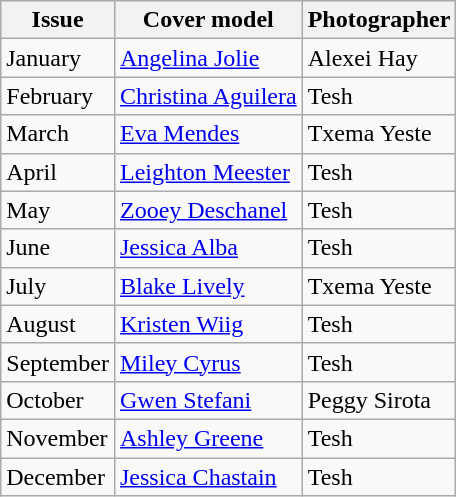<table class="sortable wikitable">
<tr>
<th>Issue</th>
<th>Cover model</th>
<th>Photographer</th>
</tr>
<tr>
<td>January</td>
<td><a href='#'>Angelina Jolie</a></td>
<td>Alexei Hay</td>
</tr>
<tr>
<td>February</td>
<td><a href='#'>Christina Aguilera</a></td>
<td>Tesh</td>
</tr>
<tr>
<td>March</td>
<td><a href='#'>Eva Mendes</a></td>
<td>Txema Yeste</td>
</tr>
<tr>
<td>April</td>
<td><a href='#'>Leighton Meester</a></td>
<td>Tesh</td>
</tr>
<tr>
<td>May</td>
<td><a href='#'>Zooey Deschanel</a></td>
<td>Tesh</td>
</tr>
<tr>
<td>June</td>
<td><a href='#'>Jessica Alba</a></td>
<td>Tesh</td>
</tr>
<tr>
<td>July</td>
<td><a href='#'>Blake Lively</a></td>
<td>Txema Yeste</td>
</tr>
<tr>
<td>August</td>
<td><a href='#'>Kristen Wiig</a></td>
<td>Tesh</td>
</tr>
<tr>
<td>September</td>
<td><a href='#'>Miley Cyrus</a></td>
<td>Tesh</td>
</tr>
<tr>
<td>October</td>
<td><a href='#'>Gwen Stefani</a></td>
<td>Peggy Sirota</td>
</tr>
<tr>
<td>November</td>
<td><a href='#'>Ashley Greene</a></td>
<td>Tesh</td>
</tr>
<tr>
<td>December</td>
<td><a href='#'>Jessica Chastain</a></td>
<td>Tesh</td>
</tr>
</table>
